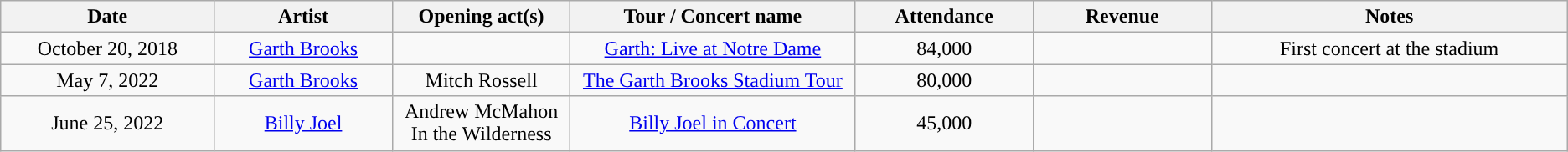<table class="wikitable" style="text-align:center;">
<tr>
<th width=12% style="text-align:center;">Date</th>
<th width=10% style="text-align:center;">Artist</th>
<th width=10% style="text-align:center;">Opening act(s)</th>
<th width=16% style="text-align:center;">Tour / Concert name</th>
<th width=10% style="text-align:center;">Attendance</th>
<th width=10% style="text-align:center;">Revenue</th>
<th width=20% style="text-align:center;">Notes</th>
</tr>
<tr>
<td>October 20, 2018</td>
<td><a href='#'>Garth Brooks</a></td>
<td></td>
<td><a href='#'>Garth: Live at Notre Dame</a></td>
<td>84,000</td>
<td></td>
<td>First concert at the stadium</td>
</tr>
<tr>
<td>May 7, 2022</td>
<td><a href='#'>Garth Brooks</a></td>
<td>Mitch Rossell</td>
<td><a href='#'>The Garth Brooks Stadium Tour</a></td>
<td>80,000</td>
<td></td>
<td></td>
</tr>
<tr>
<td>June 25, 2022</td>
<td><a href='#'>Billy Joel</a></td>
<td>Andrew McMahon In the Wilderness</td>
<td><a href='#'>Billy Joel in Concert</a></td>
<td>45,000</td>
<td></td>
<td></td>
</tr>
</table>
